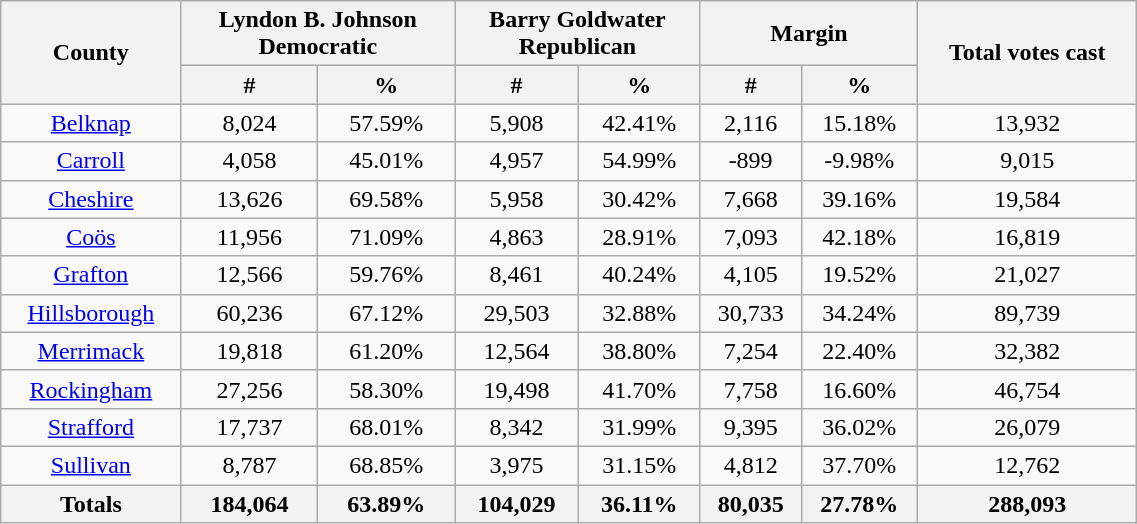<table width="60%" class="wikitable sortable" style="text-align:center;">
<tr>
<th style="text-align:center;" rowspan="2">County</th>
<th style="text-align:center;" colspan="2">Lyndon B. Johnson<br>Democratic</th>
<th style="text-align:center;" colspan="2">Barry Goldwater<br>Republican</th>
<th style="text-align:center;" colspan="2">Margin</th>
<th style="text-align:center;" rowspan="2">Total votes cast</th>
</tr>
<tr>
<th style="text-align:center;" data-sort-type="number">#</th>
<th style="text-align:center;" data-sort-type="number">%</th>
<th style="text-align:center;" data-sort-type="number">#</th>
<th style="text-align:center;" data-sort-type="number">%</th>
<th style="text-align:center;" data-sort-type="number">#</th>
<th style="text-align:center;" data-sort-type="number">%</th>
</tr>
<tr style="text-align:center;">
<td><a href='#'>Belknap</a></td>
<td>8,024</td>
<td>57.59%</td>
<td>5,908</td>
<td>42.41%</td>
<td>2,116</td>
<td>15.18%</td>
<td>13,932</td>
</tr>
<tr style="text-align:center;">
<td><a href='#'>Carroll</a></td>
<td>4,058</td>
<td>45.01%</td>
<td>4,957</td>
<td>54.99%</td>
<td>-899</td>
<td>-9.98%</td>
<td>9,015</td>
</tr>
<tr style="text-align:center;">
<td><a href='#'>Cheshire</a></td>
<td>13,626</td>
<td>69.58%</td>
<td>5,958</td>
<td>30.42%</td>
<td>7,668</td>
<td>39.16%</td>
<td>19,584</td>
</tr>
<tr style="text-align:center;">
<td><a href='#'>Coös</a></td>
<td>11,956</td>
<td>71.09%</td>
<td>4,863</td>
<td>28.91%</td>
<td>7,093</td>
<td>42.18%</td>
<td>16,819</td>
</tr>
<tr style="text-align:center;">
<td><a href='#'>Grafton</a></td>
<td>12,566</td>
<td>59.76%</td>
<td>8,461</td>
<td>40.24%</td>
<td>4,105</td>
<td>19.52%</td>
<td>21,027</td>
</tr>
<tr style="text-align:center;">
<td><a href='#'>Hillsborough</a></td>
<td>60,236</td>
<td>67.12%</td>
<td>29,503</td>
<td>32.88%</td>
<td>30,733</td>
<td>34.24%</td>
<td>89,739</td>
</tr>
<tr style="text-align:center;">
<td><a href='#'>Merrimack</a></td>
<td>19,818</td>
<td>61.20%</td>
<td>12,564</td>
<td>38.80%</td>
<td>7,254</td>
<td>22.40%</td>
<td>32,382</td>
</tr>
<tr style="text-align:center;">
<td><a href='#'>Rockingham</a></td>
<td>27,256</td>
<td>58.30%</td>
<td>19,498</td>
<td>41.70%</td>
<td>7,758</td>
<td>16.60%</td>
<td>46,754</td>
</tr>
<tr style="text-align:center;">
<td><a href='#'>Strafford</a></td>
<td>17,737</td>
<td>68.01%</td>
<td>8,342</td>
<td>31.99%</td>
<td>9,395</td>
<td>36.02%</td>
<td>26,079</td>
</tr>
<tr style="text-align:center;">
<td><a href='#'>Sullivan</a></td>
<td>8,787</td>
<td>68.85%</td>
<td>3,975</td>
<td>31.15%</td>
<td>4,812</td>
<td>37.70%</td>
<td>12,762</td>
</tr>
<tr style="text-align:center;">
<th>Totals</th>
<th>184,064</th>
<th>63.89%</th>
<th>104,029</th>
<th>36.11%</th>
<th>80,035</th>
<th>27.78%</th>
<th>288,093</th>
</tr>
</table>
